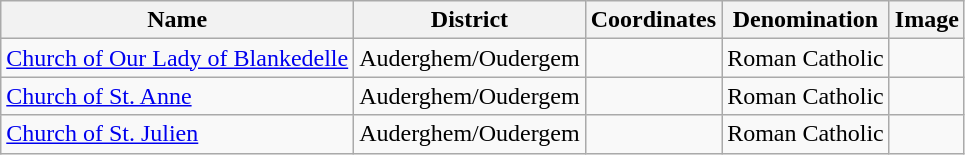<table class="wikitable sortable">
<tr>
<th>Name</th>
<th>District</th>
<th>Coordinates</th>
<th>Denomination</th>
<th>Image</th>
</tr>
<tr>
<td><a href='#'>Church of Our Lady of Blankedelle</a></td>
<td>Auderghem/Oudergem</td>
<td></td>
<td>Roman Catholic</td>
<td></td>
</tr>
<tr>
<td><a href='#'>Church of St. Anne</a></td>
<td>Auderghem/Oudergem</td>
<td></td>
<td>Roman Catholic</td>
<td></td>
</tr>
<tr>
<td><a href='#'>Church of St. Julien</a></td>
<td>Auderghem/Oudergem</td>
<td></td>
<td>Roman Catholic</td>
<td></td>
</tr>
</table>
